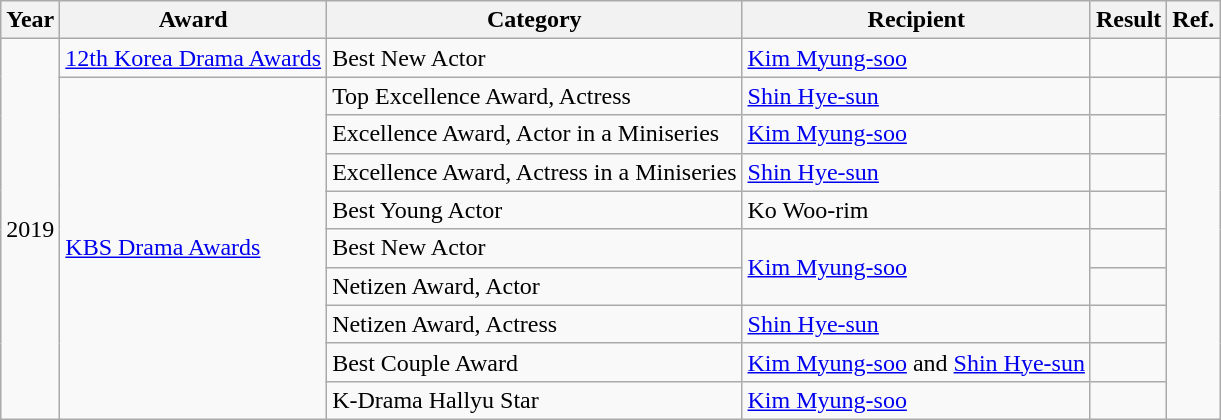<table class="wikitable">
<tr>
<th>Year</th>
<th>Award</th>
<th>Category</th>
<th>Recipient</th>
<th>Result</th>
<th>Ref.</th>
</tr>
<tr>
<td rowspan="10">2019</td>
<td><a href='#'>12th Korea Drama Awards</a></td>
<td>Best New Actor</td>
<td><a href='#'>Kim Myung-soo</a></td>
<td></td>
<td></td>
</tr>
<tr>
<td rowspan="9"><a href='#'>KBS Drama Awards</a></td>
<td>Top Excellence Award, Actress</td>
<td><a href='#'>Shin Hye-sun</a></td>
<td></td>
<td rowspan="9"></td>
</tr>
<tr>
<td>Excellence Award, Actor in a Miniseries</td>
<td><a href='#'>Kim Myung-soo</a></td>
<td></td>
</tr>
<tr>
<td>Excellence Award, Actress in a Miniseries</td>
<td><a href='#'>Shin Hye-sun</a></td>
<td></td>
</tr>
<tr>
<td>Best Young Actor</td>
<td>Ko Woo-rim</td>
<td></td>
</tr>
<tr>
<td>Best New Actor</td>
<td rowspan="2"><a href='#'>Kim Myung-soo</a></td>
<td></td>
</tr>
<tr>
<td>Netizen Award, Actor</td>
<td></td>
</tr>
<tr>
<td>Netizen Award, Actress</td>
<td><a href='#'>Shin Hye-sun</a></td>
<td></td>
</tr>
<tr>
<td>Best Couple Award</td>
<td><a href='#'>Kim Myung-soo</a> and <a href='#'>Shin Hye-sun</a></td>
<td></td>
</tr>
<tr>
<td>K-Drama Hallyu Star</td>
<td><a href='#'>Kim Myung-soo</a></td>
<td></td>
</tr>
</table>
